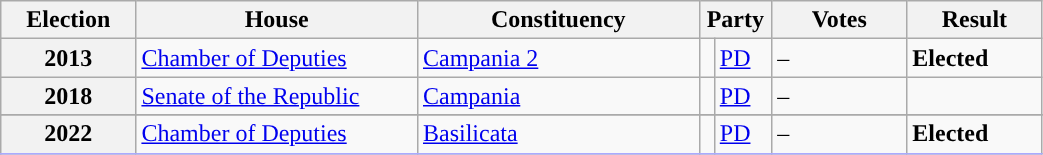<table class=wikitable style="width:55%; border:1px #AAAAFF solid">
<tr>
<th width=12%>Election</th>
<th width=25%>House</th>
<th width=25%>Constituency</th>
<th width=5% colspan="2">Party</th>
<th width=12%>Votes</th>
<th width=12%>Result</th>
</tr>
<tr>
<th>2013</th>
<td><a href='#'>Chamber of Deputies</a></td>
<td><a href='#'>Campania 2</a></td>
<td></td>
<td><a href='#'>PD</a></td>
<td>–</td>
<td> <strong>Elected</strong></td>
</tr>
<tr>
<th>2018</th>
<td><a href='#'>Senate of the Republic</a></td>
<td><a href='#'>Campania</a></td>
<td></td>
<td><a href='#'>PD</a></td>
<td>–</td>
<td></td>
</tr>
<tr>
</tr>
<tr>
<th>2022</th>
<td><a href='#'>Chamber of Deputies</a></td>
<td><a href='#'>Basilicata</a></td>
<td></td>
<td><a href='#'>PD</a></td>
<td>–</td>
<td> <strong>Elected</strong></td>
</tr>
<tr>
</tr>
</table>
